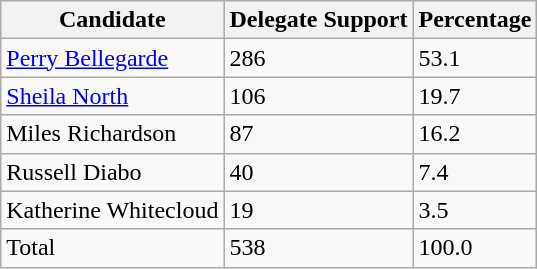<table class="wikitable">
<tr>
<th>Candidate</th>
<th>Delegate Support</th>
<th>Percentage</th>
</tr>
<tr>
<td><a href='#'>Perry Bellegarde</a></td>
<td>286</td>
<td>53.1</td>
</tr>
<tr>
<td><a href='#'>Sheila North</a></td>
<td>106</td>
<td>19.7</td>
</tr>
<tr>
<td>Miles Richardson</td>
<td>87</td>
<td>16.2</td>
</tr>
<tr>
<td>Russell Diabo</td>
<td>40</td>
<td>7.4</td>
</tr>
<tr>
<td>Katherine Whitecloud</td>
<td>19</td>
<td>3.5</td>
</tr>
<tr>
<td>Total</td>
<td>538</td>
<td>100.0</td>
</tr>
</table>
